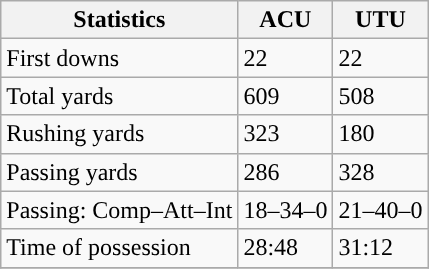<table class="wikitable" style="float: left;">
<tr>
<th>Statistics</th>
<th>ACU</th>
<th>UTU</th>
</tr>
<tr>
<td>First downs</td>
<td>22</td>
<td>22</td>
</tr>
<tr>
<td>Total yards</td>
<td>609</td>
<td>508</td>
</tr>
<tr>
<td>Rushing yards</td>
<td>323</td>
<td>180</td>
</tr>
<tr>
<td>Passing yards</td>
<td>286</td>
<td>328</td>
</tr>
<tr>
<td>Passing: Comp–Att–Int</td>
<td>18–34–0</td>
<td>21–40–0</td>
</tr>
<tr>
<td>Time of possession</td>
<td>28:48</td>
<td>31:12</td>
</tr>
<tr>
</tr>
</table>
